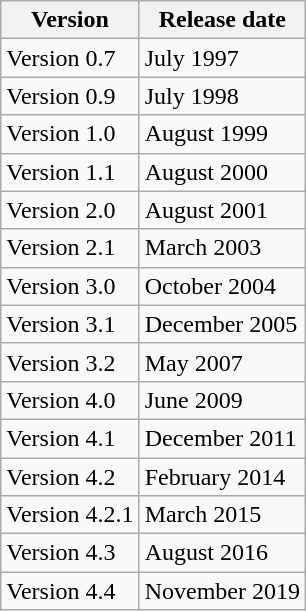<table class="wikitable">
<tr>
<th>Version</th>
<th>Release date</th>
</tr>
<tr>
<td>Version 0.7</td>
<td>July 1997</td>
</tr>
<tr>
<td>Version 0.9</td>
<td>July 1998</td>
</tr>
<tr>
<td>Version 1.0</td>
<td>August 1999</td>
</tr>
<tr>
<td>Version 1.1</td>
<td>August 2000</td>
</tr>
<tr>
<td>Version 2.0</td>
<td>August 2001</td>
</tr>
<tr>
<td>Version 2.1</td>
<td>March 2003</td>
</tr>
<tr>
<td>Version 3.0</td>
<td>October 2004</td>
</tr>
<tr>
<td>Version 3.1</td>
<td>December 2005</td>
</tr>
<tr>
<td>Version 3.2</td>
<td>May 2007</td>
</tr>
<tr>
<td>Version 4.0</td>
<td>June 2009</td>
</tr>
<tr>
<td>Version 4.1</td>
<td>December 2011</td>
</tr>
<tr>
<td>Version 4.2</td>
<td>February 2014</td>
</tr>
<tr>
<td>Version 4.2.1</td>
<td>March 2015</td>
</tr>
<tr>
<td>Version 4.3</td>
<td>August 2016</td>
</tr>
<tr>
<td>Version 4.4</td>
<td>November 2019</td>
</tr>
</table>
